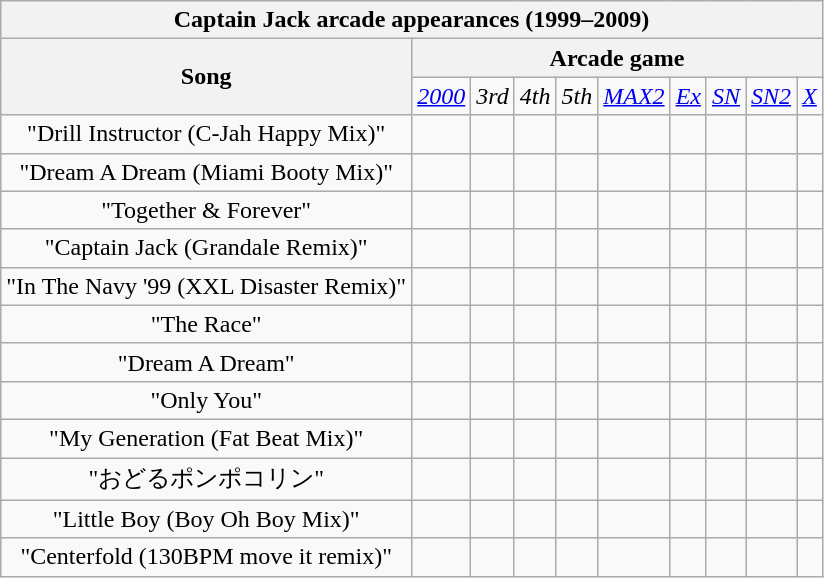<table class="wikitable" style="text-align:center">
<tr>
<th colspan="10">Captain Jack arcade appearances (1999–2009)</th>
</tr>
<tr>
<th rowspan="2">Song</th>
<th colspan="9">Arcade game</th>
</tr>
<tr>
<td><em><a href='#'>2000</a></em></td>
<td><em>3rd</em></td>
<td><em>4th</em></td>
<td><em>5th</em></td>
<td><em><a href='#'>MAX2</a></em></td>
<td><em><a href='#'>Ex</a></em></td>
<td><em><a href='#'>SN</a></em></td>
<td><em><a href='#'>SN2</a></em></td>
<td><em><a href='#'>X</a></em></td>
</tr>
<tr>
<td>"Drill Instructor (C-Jah Happy Mix)"</td>
<td></td>
<td></td>
<td></td>
<td></td>
<td></td>
<td></td>
<td></td>
<td></td>
<td></td>
</tr>
<tr>
<td>"Dream A Dream (Miami Booty Mix)"</td>
<td></td>
<td></td>
<td></td>
<td></td>
<td></td>
<td></td>
<td></td>
<td></td>
<td></td>
</tr>
<tr>
<td>"Together & Forever"</td>
<td></td>
<td></td>
<td></td>
<td></td>
<td></td>
<td></td>
<td></td>
<td></td>
<td></td>
</tr>
<tr>
<td>"Captain Jack (Grandale Remix)"</td>
<td></td>
<td></td>
<td></td>
<td></td>
<td></td>
<td></td>
<td></td>
<td></td>
<td></td>
</tr>
<tr>
<td>"In The Navy '99 (XXL Disaster Remix)"</td>
<td></td>
<td></td>
<td></td>
<td></td>
<td></td>
<td></td>
<td></td>
<td></td>
<td></td>
</tr>
<tr>
<td>"The Race"</td>
<td></td>
<td></td>
<td></td>
<td></td>
<td></td>
<td></td>
<td></td>
<td></td>
<td></td>
</tr>
<tr>
<td>"Dream A Dream"</td>
<td></td>
<td></td>
<td></td>
<td></td>
<td></td>
<td></td>
<td></td>
<td></td>
<td></td>
</tr>
<tr>
<td>"Only You"</td>
<td></td>
<td></td>
<td></td>
<td></td>
<td></td>
<td></td>
<td></td>
<td></td>
<td></td>
</tr>
<tr>
<td>"My Generation (Fat Beat Mix)"</td>
<td></td>
<td></td>
<td></td>
<td></td>
<td></td>
<td></td>
<td></td>
<td></td>
<td></td>
</tr>
<tr>
<td>"おどるポンポコリン"</td>
<td></td>
<td></td>
<td></td>
<td></td>
<td></td>
<td></td>
<td></td>
<td></td>
<td></td>
</tr>
<tr>
<td>"Little Boy (Boy Oh Boy Mix)"</td>
<td></td>
<td></td>
<td></td>
<td></td>
<td></td>
<td></td>
<td></td>
<td></td>
<td></td>
</tr>
<tr>
<td>"Centerfold (130BPM move it remix)"</td>
<td></td>
<td></td>
<td></td>
<td></td>
<td></td>
<td></td>
<td></td>
<td></td>
<td></td>
</tr>
</table>
